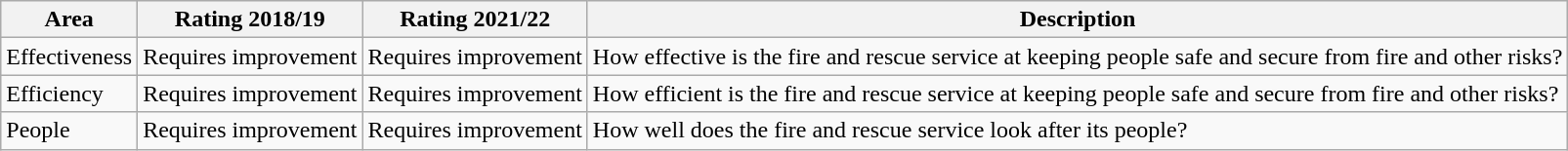<table class="wikitable">
<tr>
<th>Area</th>
<th>Rating 2018/19</th>
<th>Rating 2021/22</th>
<th>Description</th>
</tr>
<tr>
<td>Effectiveness</td>
<td>Requires improvement</td>
<td>Requires improvement</td>
<td>How effective is the fire and rescue service at keeping people safe and secure from fire and other risks?</td>
</tr>
<tr>
<td>Efficiency</td>
<td>Requires improvement</td>
<td>Requires improvement</td>
<td>How efficient is the fire and rescue service at keeping people safe and secure from fire and other risks?</td>
</tr>
<tr>
<td>People</td>
<td>Requires improvement</td>
<td>Requires improvement</td>
<td>How well does the fire and rescue service look after its people?</td>
</tr>
</table>
